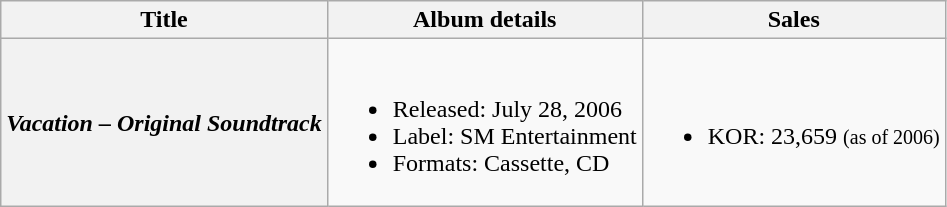<table class="wikitable plainrowheaders unsortable">
<tr>
<th scope="col">Title</th>
<th scope="col">Album details</th>
<th scope="col">Sales</th>
</tr>
<tr>
<th scope="row"><em>Vacation – Original Soundtrack</em></th>
<td><br><ul><li>Released: July 28, 2006</li><li>Label: SM Entertainment</li><li>Formats: Cassette, CD</li></ul></td>
<td><br><ul><li>KOR: 23,659 <small>(as of 2006)</small></li></ul></td>
</tr>
</table>
